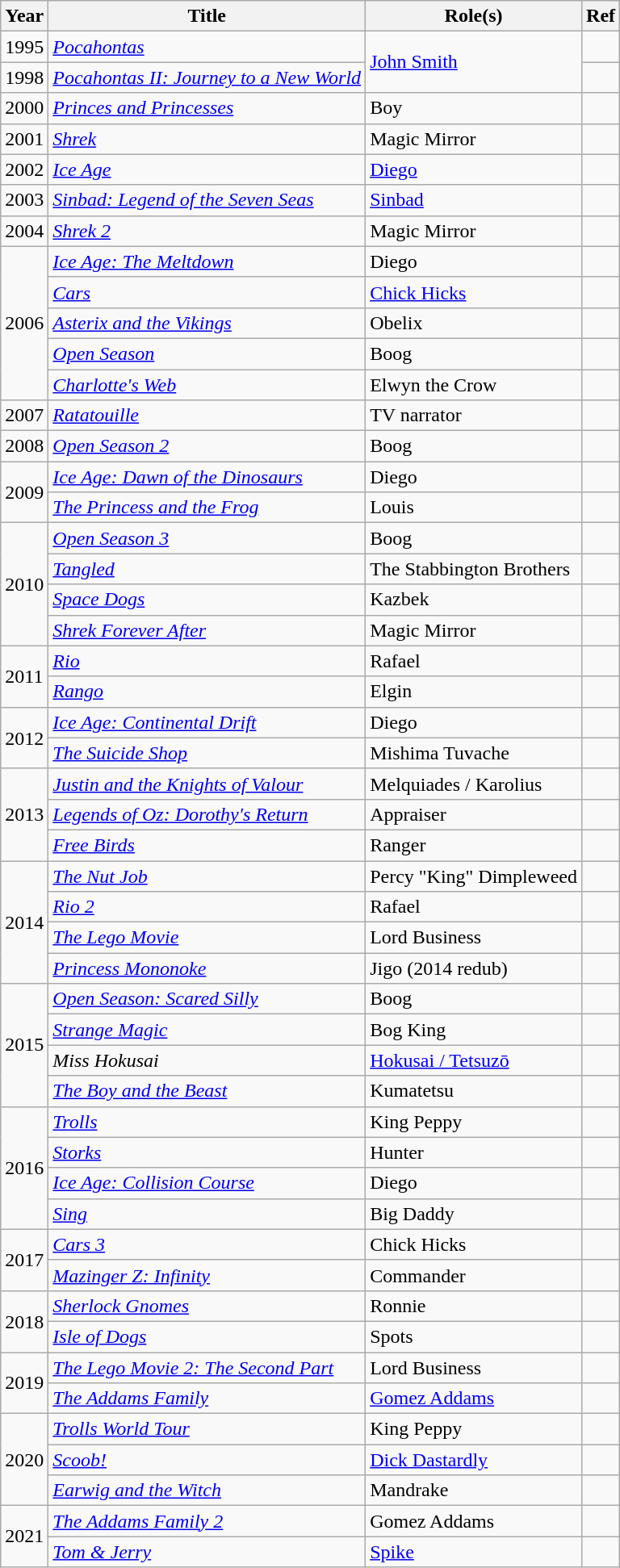<table class="wikitable plainrowheaders sortable">
<tr>
<th scope="col">Year</th>
<th scope="col">Title</th>
<th scope="col">Role(s)</th>
<th scope="col" class="unsortable">Ref</th>
</tr>
<tr>
<td>1995</td>
<td><em><a href='#'>Pocahontas</a></em></td>
<td rowspan=2><a href='#'>John Smith</a></td>
<td></td>
</tr>
<tr>
<td>1998</td>
<td><em><a href='#'>Pocahontas II: Journey to a New World</a></em></td>
<td></td>
</tr>
<tr>
<td>2000</td>
<td><em><a href='#'>Princes and Princesses</a></em></td>
<td>Boy</td>
<td></td>
</tr>
<tr>
<td>2001</td>
<td><em><a href='#'>Shrek</a></em></td>
<td>Magic Mirror</td>
<td></td>
</tr>
<tr>
<td>2002</td>
<td><em><a href='#'>Ice Age</a></em></td>
<td><a href='#'>Diego</a></td>
<td></td>
</tr>
<tr>
<td>2003</td>
<td><em><a href='#'>Sinbad: Legend of the Seven Seas</a></em></td>
<td><a href='#'>Sinbad</a></td>
<td></td>
</tr>
<tr>
<td>2004</td>
<td><em><a href='#'>Shrek 2</a></em></td>
<td>Magic Mirror</td>
<td></td>
</tr>
<tr>
<td rowspan=5>2006</td>
<td><em><a href='#'>Ice Age: The Meltdown</a></em></td>
<td>Diego</td>
<td></td>
</tr>
<tr>
<td><em><a href='#'>Cars</a></em></td>
<td><a href='#'>Chick Hicks</a></td>
<td></td>
</tr>
<tr>
<td><em><a href='#'>Asterix and the Vikings</a></em></td>
<td>Obelix</td>
<td></td>
</tr>
<tr>
<td><em><a href='#'>Open Season</a></em></td>
<td>Boog</td>
<td></td>
</tr>
<tr>
<td><em><a href='#'>Charlotte's Web</a></em></td>
<td>Elwyn the Crow</td>
<td></td>
</tr>
<tr>
<td>2007</td>
<td><em><a href='#'>Ratatouille</a></em></td>
<td>TV narrator</td>
<td></td>
</tr>
<tr>
<td>2008</td>
<td><em><a href='#'>Open Season 2</a></em></td>
<td>Boog</td>
<td></td>
</tr>
<tr>
<td rowspan=2>2009</td>
<td><em><a href='#'>Ice Age: Dawn of the Dinosaurs</a></em></td>
<td>Diego</td>
<td></td>
</tr>
<tr>
<td><em><a href='#'>The Princess and the Frog</a></em></td>
<td>Louis</td>
<td></td>
</tr>
<tr>
<td rowspan=4>2010</td>
<td><em><a href='#'>Open Season 3</a></em></td>
<td>Boog</td>
<td></td>
</tr>
<tr>
<td><em><a href='#'>Tangled</a></em></td>
<td>The Stabbington Brothers</td>
<td></td>
</tr>
<tr>
<td><em><a href='#'>Space Dogs</a></em></td>
<td>Kazbek</td>
<td></td>
</tr>
<tr>
<td><em><a href='#'>Shrek Forever After</a></em></td>
<td>Magic Mirror</td>
<td></td>
</tr>
<tr>
<td rowspan=2>2011</td>
<td><em><a href='#'>Rio</a></em></td>
<td>Rafael</td>
<td></td>
</tr>
<tr>
<td><em><a href='#'>Rango</a></em></td>
<td>Elgin</td>
<td></td>
</tr>
<tr>
<td rowspan=2>2012</td>
<td><em><a href='#'>Ice Age: Continental Drift</a></em></td>
<td>Diego</td>
<td></td>
</tr>
<tr>
<td><em><a href='#'>The Suicide Shop</a></em></td>
<td>Mishima Tuvache</td>
<td></td>
</tr>
<tr>
<td rowspan=3>2013</td>
<td><em><a href='#'>Justin and the Knights of Valour</a></em></td>
<td>Melquiades / Karolius</td>
<td></td>
</tr>
<tr>
<td><em><a href='#'>Legends of Oz: Dorothy's Return</a></em></td>
<td>Appraiser</td>
<td></td>
</tr>
<tr>
<td><em><a href='#'>Free Birds</a></em></td>
<td>Ranger</td>
<td></td>
</tr>
<tr>
<td rowspan=4>2014</td>
<td><em><a href='#'>The Nut Job</a></em></td>
<td>Percy "King" Dimpleweed</td>
<td></td>
</tr>
<tr>
<td><em><a href='#'>Rio 2</a></em></td>
<td>Rafael</td>
<td></td>
</tr>
<tr>
<td><em><a href='#'>The Lego Movie</a></em></td>
<td>Lord Business</td>
<td></td>
</tr>
<tr>
<td><em><a href='#'>Princess Mononoke</a></em></td>
<td>Jigo (2014 redub)</td>
<td></td>
</tr>
<tr>
<td rowspan=4>2015</td>
<td><em><a href='#'>Open Season: Scared Silly</a></em></td>
<td>Boog</td>
<td></td>
</tr>
<tr>
<td><em><a href='#'>Strange Magic</a></em></td>
<td>Bog King</td>
<td></td>
</tr>
<tr>
<td><em>Miss Hokusai</em></td>
<td><a href='#'>Hokusai / Tetsuzō</a></td>
<td></td>
</tr>
<tr>
<td><em><a href='#'>The Boy and the Beast</a></em></td>
<td>Kumatetsu</td>
<td></td>
</tr>
<tr>
<td rowspan=4>2016</td>
<td><em><a href='#'>Trolls</a></em></td>
<td>King Peppy</td>
<td></td>
</tr>
<tr>
<td><em><a href='#'>Storks</a></em></td>
<td>Hunter</td>
<td></td>
</tr>
<tr>
<td><em><a href='#'>Ice Age: Collision Course</a></em></td>
<td>Diego</td>
<td></td>
</tr>
<tr>
<td><em><a href='#'>Sing</a></em></td>
<td>Big Daddy</td>
<td></td>
</tr>
<tr>
<td rowspan=2>2017</td>
<td><em><a href='#'>Cars 3</a></em></td>
<td>Chick Hicks</td>
<td></td>
</tr>
<tr>
<td><em><a href='#'>Mazinger Z: Infinity</a></em></td>
<td>Commander</td>
<td></td>
</tr>
<tr>
<td rowspan=2>2018</td>
<td><em><a href='#'>Sherlock Gnomes</a></em></td>
<td>Ronnie</td>
<td></td>
</tr>
<tr>
<td><em><a href='#'>Isle of Dogs</a></em></td>
<td>Spots</td>
<td></td>
</tr>
<tr>
<td rowspan=2>2019</td>
<td><em><a href='#'>The Lego Movie 2: The Second Part</a></em></td>
<td>Lord Business</td>
<td></td>
</tr>
<tr>
<td><em><a href='#'>The Addams Family</a></em></td>
<td><a href='#'>Gomez Addams</a></td>
<td></td>
</tr>
<tr>
<td rowspan=3>2020</td>
<td><em><a href='#'>Trolls World Tour</a></em></td>
<td>King Peppy</td>
<td></td>
</tr>
<tr>
<td><em><a href='#'>Scoob!</a></em></td>
<td><a href='#'>Dick Dastardly</a></td>
<td></td>
</tr>
<tr>
<td><em><a href='#'>Earwig and the Witch</a></em></td>
<td>Mandrake</td>
<td></td>
</tr>
<tr>
<td rowspan=2>2021</td>
<td><em><a href='#'>The Addams Family 2</a></em></td>
<td>Gomez Addams</td>
<td></td>
</tr>
<tr>
<td><em><a href='#'>Tom & Jerry</a></em></td>
<td><a href='#'>Spike</a></td>
<td></td>
</tr>
</table>
